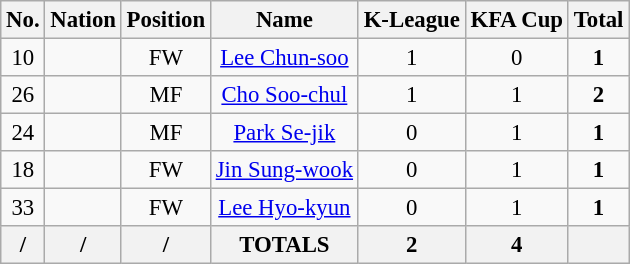<table class="wikitable" style="font-size: 95%; text-align: center;">
<tr>
<th>No.</th>
<th>Nation</th>
<th>Position</th>
<th>Name</th>
<th>K-League</th>
<th>KFA Cup</th>
<th>Total</th>
</tr>
<tr>
<td>10</td>
<td></td>
<td>FW</td>
<td><a href='#'>Lee Chun-soo</a></td>
<td>1</td>
<td>0</td>
<td><strong>1</strong></td>
</tr>
<tr>
<td>26</td>
<td></td>
<td>MF</td>
<td><a href='#'>Cho Soo-chul</a></td>
<td>1</td>
<td>1</td>
<td><strong>2</strong></td>
</tr>
<tr>
<td>24</td>
<td></td>
<td>MF</td>
<td><a href='#'>Park Se-jik</a></td>
<td>0</td>
<td>1</td>
<td><strong>1</strong></td>
</tr>
<tr>
<td>18</td>
<td></td>
<td>FW</td>
<td><a href='#'>Jin Sung-wook</a></td>
<td>0</td>
<td>1</td>
<td><strong>1</strong></td>
</tr>
<tr>
<td>33</td>
<td></td>
<td>FW</td>
<td><a href='#'>Lee Hyo-kyun</a></td>
<td>0</td>
<td>1</td>
<td><strong>1</strong></td>
</tr>
<tr>
<th>/</th>
<th>/</th>
<th>/</th>
<th>TOTALS</th>
<th>2</th>
<th>4</th>
<th></th>
</tr>
</table>
